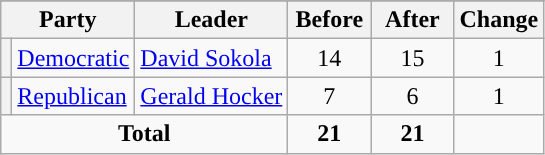<table class="wikitable" style="text-align:center;">
<tr>
</tr>
<tr>
<th colspan=2>Party</th>
<th>Leader</th>
<th style="width:3em">Before</th>
<th style="width:3em">After</th>
<th style="width:3em">Change</th>
</tr>
<tr>
<th style="background-color:"></th>
<td style="text-align:left;"><a href='#'>Democratic</a></td>
<td style="text-align:left;"><a href='#'>David Sokola</a></td>
<td>14</td>
<td>15</td>
<td> 1</td>
</tr>
<tr>
<th style="background-color:"></th>
<td style="text-align:left;"><a href='#'>Republican</a></td>
<td style="text-align:left;"><a href='#'>Gerald Hocker</a></td>
<td>7</td>
<td>6</td>
<td> 1</td>
</tr>
<tr>
<td colspan=3><strong>Total</strong></td>
<td><strong>21</strong></td>
<td><strong>21</strong></td>
<td></td>
</tr>
</table>
